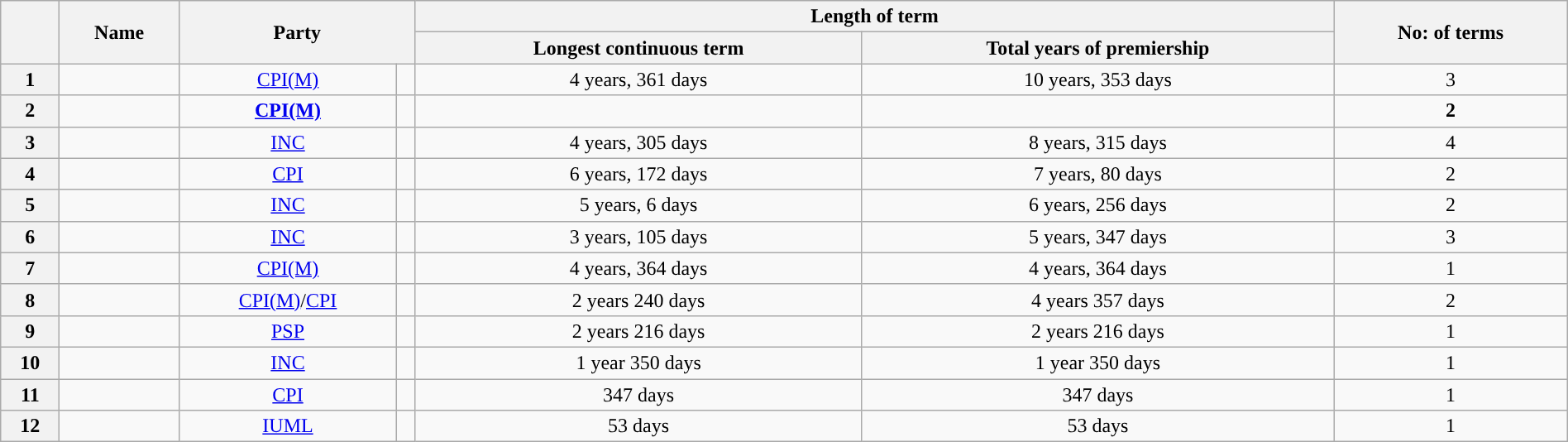<table class="wikitable sortable" style="width:100%; text-align:center">
<tr>
<th data-sort-type=number rowspan = "2"></th>
<th rowspan = "2">Name</th>
<th rowspan = "2" colspan="2">Party</th>
<th colspan = "2">Length of term</th>
<th rowspan="2">No: of terms</th>
</tr>
<tr>
<th>Longest continuous term</th>
<th>Total years of premiership</th>
</tr>
<tr>
<th data-sort-value="1">1</th>
<td></td>
<td><a href='#'>CPI(M)</a></td>
<td style="background-color: "></td>
<td>4 years, 361 days</td>
<td>10 years, 353 days</td>
<td>3</td>
</tr>
<tr>
<th data-sort-value="2">2</th>
<td><strong></strong></td>
<td><strong><a href='#'>CPI(M)</a></strong></td>
<td style="background-color: "></td>
<td><strong></strong></td>
<td><strong></strong></td>
<td><strong>2</strong></td>
</tr>
<tr>
<th data-sort-value="3">3</th>
<td></td>
<td><a href='#'>INC</a></td>
<td style="background-color: "></td>
<td>4 years, 305 days</td>
<td>8 years, 315 days</td>
<td>4</td>
</tr>
<tr>
<th data-sort-value="4">4</th>
<td></td>
<td><a href='#'>CPI</a></td>
<td style="background-color: "></td>
<td>6 years, 172 days</td>
<td>7 years, 80 days</td>
<td>2</td>
</tr>
<tr>
<th data-sort-value="5">5</th>
<td></td>
<td><a href='#'>INC</a></td>
<td style="background-color: "></td>
<td>5 years, 6 days</td>
<td>6 years, 256 days</td>
<td>2</td>
</tr>
<tr>
<th data-sort-value="6">6</th>
<td></td>
<td><a href='#'>INC</a></td>
<td style="background-color: "></td>
<td>3 years, 105 days</td>
<td>5 years, 347 days</td>
<td>3</td>
</tr>
<tr>
<th data-sort-value="7">7</th>
<td></td>
<td><a href='#'>CPI(M)</a></td>
<td style="background-color: "></td>
<td>4 years, 364 days</td>
<td>4 years, 364 days</td>
<td>1</td>
</tr>
<tr>
<th data-sort-value="8">8</th>
<td></td>
<td><a href='#'>CPI(M)</a>/<a href='#'>CPI</a></td>
<td style="background-color: "></td>
<td>2 years 240 days</td>
<td>4 years 357 days</td>
<td>2</td>
</tr>
<tr>
<th data-sort-value="9">9</th>
<td></td>
<td><a href='#'>PSP</a></td>
<td style="background-color: "></td>
<td>2 years 216 days</td>
<td>2 years 216 days</td>
<td>1</td>
</tr>
<tr>
<th data-sort-value="10">10</th>
<td></td>
<td><a href='#'>INC</a></td>
<td style="background-color: "></td>
<td>1 year 350 days</td>
<td>1 year 350 days</td>
<td>1</td>
</tr>
<tr>
<th data-sort-value="11">11</th>
<td></td>
<td><a href='#'>CPI</a></td>
<td style="background-color: "></td>
<td>347 days</td>
<td>347 days</td>
<td>1</td>
</tr>
<tr>
<th data-sort-value="12">12</th>
<td></td>
<td><a href='#'>IUML</a></td>
<td style="background-color: "></td>
<td>53 days</td>
<td>53 days</td>
<td>1</td>
</tr>
</table>
